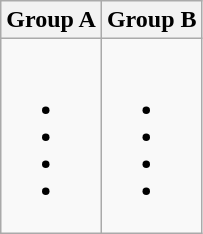<table class="wikitable">
<tr>
<th>Group A</th>
<th>Group B</th>
</tr>
<tr>
<td valign=top><br><ul><li></li><li></li><li></li><li></li></ul></td>
<td valign=top><br><ul><li></li><li></li><li></li><li></li></ul></td>
</tr>
</table>
